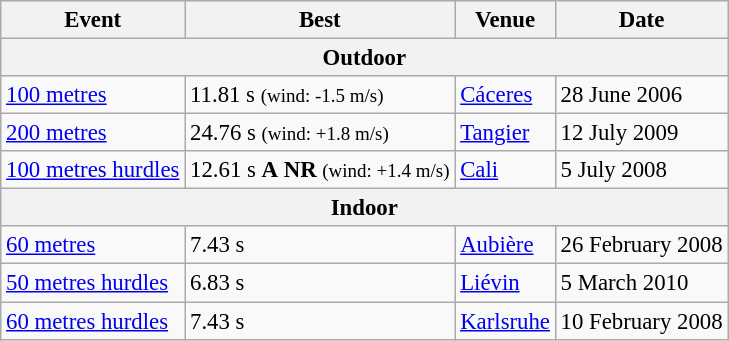<table class="wikitable" style="border-collapse: collapse; font-size: 95%;">
<tr>
<th>Event</th>
<th>Best</th>
<th>Venue</th>
<th>Date</th>
</tr>
<tr>
<th bgcolor="#eeeeee" colspan="4"><strong>Outdoor</strong></th>
</tr>
<tr>
<td><a href='#'>100 metres</a></td>
<td>11.81 s  <small>(wind: -1.5 m/s)</small></td>
<td> <a href='#'>Cáceres</a></td>
<td>28 June 2006</td>
</tr>
<tr>
<td><a href='#'>200 metres</a></td>
<td>24.76 s  <small>(wind: +1.8 m/s)</small></td>
<td> <a href='#'>Tangier</a></td>
<td>12 July 2009</td>
</tr>
<tr>
<td><a href='#'>100 metres hurdles</a></td>
<td>12.61 s <strong>A</strong> <strong>NR</strong> <small>(wind: +1.4 m/s)</small></td>
<td> <a href='#'>Cali</a></td>
<td>5 July 2008</td>
</tr>
<tr>
<th bgcolor="#eeeeee" colspan="4"><strong>Indoor</strong></th>
</tr>
<tr>
<td><a href='#'>60 metres</a></td>
<td>7.43 s</td>
<td> <a href='#'>Aubière</a></td>
<td>26 February 2008</td>
</tr>
<tr>
<td><a href='#'>50 metres hurdles</a></td>
<td>6.83 s</td>
<td> <a href='#'>Liévin</a></td>
<td>5 March 2010</td>
</tr>
<tr>
<td><a href='#'>60 metres hurdles</a></td>
<td>7.43 s</td>
<td> <a href='#'>Karlsruhe</a></td>
<td>10 February 2008</td>
</tr>
</table>
